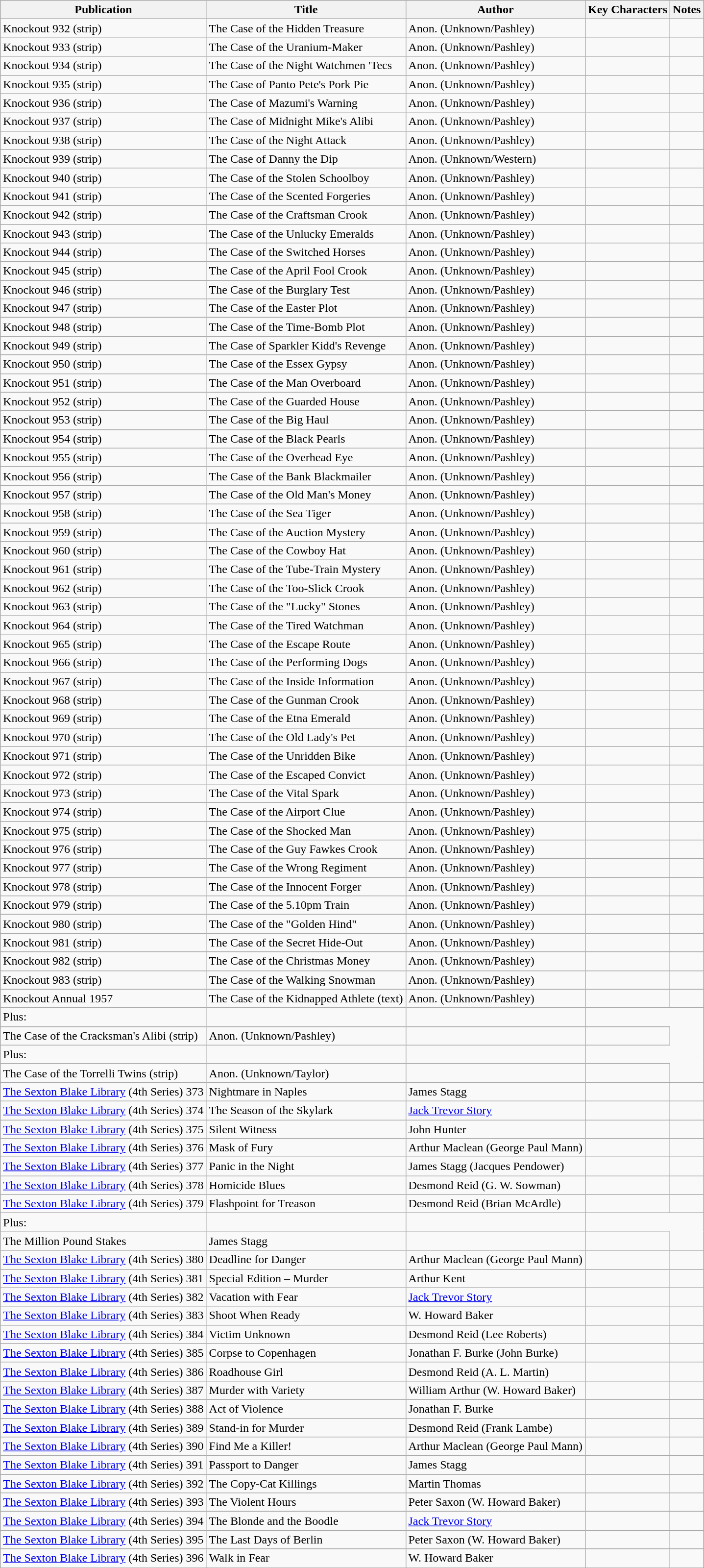<table class="wikitable">
<tr>
<th>Publication</th>
<th>Title</th>
<th>Author</th>
<th>Key Characters</th>
<th>Notes</th>
</tr>
<tr>
<td>Knockout 932 (strip)</td>
<td>The Case of the Hidden Treasure</td>
<td>Anon. (Unknown/Pashley)</td>
<td></td>
<td></td>
</tr>
<tr>
<td>Knockout 933 (strip)</td>
<td>The Case of the Uranium-Maker</td>
<td>Anon. (Unknown/Pashley)</td>
<td></td>
<td></td>
</tr>
<tr>
<td>Knockout 934 (strip)</td>
<td>The Case of the Night Watchmen 'Tecs</td>
<td>Anon. (Unknown/Pashley)</td>
<td></td>
<td></td>
</tr>
<tr>
<td>Knockout 935 (strip)</td>
<td>The Case of Panto Pete's Pork Pie</td>
<td>Anon. (Unknown/Pashley)</td>
<td></td>
<td></td>
</tr>
<tr>
<td>Knockout 936 (strip)</td>
<td>The Case of Mazumi's Warning</td>
<td>Anon. (Unknown/Pashley)</td>
<td></td>
<td></td>
</tr>
<tr>
<td>Knockout 937 (strip)</td>
<td>The Case of Midnight Mike's Alibi</td>
<td>Anon. (Unknown/Pashley)</td>
<td></td>
<td></td>
</tr>
<tr>
<td>Knockout 938 (strip)</td>
<td>The Case of the Night Attack</td>
<td>Anon. (Unknown/Pashley)</td>
<td></td>
<td></td>
</tr>
<tr>
<td>Knockout 939 (strip)</td>
<td>The Case of Danny the Dip</td>
<td>Anon. (Unknown/Western)</td>
<td></td>
<td></td>
</tr>
<tr>
<td>Knockout 940 (strip)</td>
<td>The Case of the Stolen Schoolboy</td>
<td>Anon. (Unknown/Pashley)</td>
<td></td>
<td></td>
</tr>
<tr>
<td>Knockout 941 (strip)</td>
<td>The Case of the Scented Forgeries</td>
<td>Anon. (Unknown/Pashley)</td>
<td></td>
<td></td>
</tr>
<tr>
<td>Knockout 942 (strip)</td>
<td>The Case of the Craftsman Crook</td>
<td>Anon. (Unknown/Pashley)</td>
<td></td>
<td></td>
</tr>
<tr>
<td>Knockout 943 (strip)</td>
<td>The Case of the Unlucky Emeralds</td>
<td>Anon. (Unknown/Pashley)</td>
<td></td>
<td></td>
</tr>
<tr>
<td>Knockout 944 (strip)</td>
<td>The Case of the Switched Horses</td>
<td>Anon. (Unknown/Pashley)</td>
<td></td>
<td></td>
</tr>
<tr>
<td>Knockout 945 (strip)</td>
<td>The Case of the April Fool Crook</td>
<td>Anon. (Unknown/Pashley)</td>
<td></td>
<td></td>
</tr>
<tr>
<td>Knockout 946 (strip)</td>
<td>The Case of the Burglary Test</td>
<td>Anon. (Unknown/Pashley)</td>
<td></td>
<td></td>
</tr>
<tr>
<td>Knockout 947 (strip)</td>
<td>The Case of the Easter Plot</td>
<td>Anon. (Unknown/Pashley)</td>
<td></td>
<td></td>
</tr>
<tr>
<td>Knockout 948 (strip)</td>
<td>The Case of the Time-Bomb Plot</td>
<td>Anon. (Unknown/Pashley)</td>
<td></td>
<td></td>
</tr>
<tr>
<td>Knockout 949 (strip)</td>
<td>The Case of Sparkler Kidd's Revenge</td>
<td>Anon. (Unknown/Pashley)</td>
<td></td>
<td></td>
</tr>
<tr>
<td>Knockout 950 (strip)</td>
<td>The Case of the Essex Gypsy</td>
<td>Anon. (Unknown/Pashley)</td>
<td></td>
<td></td>
</tr>
<tr>
<td>Knockout 951 (strip)</td>
<td>The Case of the Man Overboard</td>
<td>Anon. (Unknown/Pashley)</td>
<td></td>
<td></td>
</tr>
<tr>
<td>Knockout 952 (strip)</td>
<td>The Case of the Guarded House</td>
<td>Anon. (Unknown/Pashley)</td>
<td></td>
<td></td>
</tr>
<tr>
<td>Knockout 953 (strip)</td>
<td>The Case of the Big Haul</td>
<td>Anon. (Unknown/Pashley)</td>
<td></td>
<td></td>
</tr>
<tr>
<td>Knockout 954 (strip)</td>
<td>The Case of the Black Pearls</td>
<td>Anon. (Unknown/Pashley)</td>
<td></td>
<td></td>
</tr>
<tr>
<td>Knockout 955 (strip)</td>
<td>The Case of the Overhead Eye</td>
<td>Anon. (Unknown/Pashley)</td>
<td></td>
<td></td>
</tr>
<tr>
<td>Knockout 956 (strip)</td>
<td>The Case of the Bank Blackmailer</td>
<td>Anon. (Unknown/Pashley)</td>
<td></td>
<td></td>
</tr>
<tr>
<td>Knockout 957 (strip)</td>
<td>The Case of the Old Man's Money</td>
<td>Anon. (Unknown/Pashley)</td>
<td></td>
<td></td>
</tr>
<tr>
<td>Knockout 958 (strip)</td>
<td>The Case of the Sea Tiger</td>
<td>Anon. (Unknown/Pashley)</td>
<td></td>
<td></td>
</tr>
<tr>
<td>Knockout 959 (strip)</td>
<td>The Case of the Auction Mystery</td>
<td>Anon. (Unknown/Pashley)</td>
<td></td>
<td></td>
</tr>
<tr>
<td>Knockout 960 (strip)</td>
<td>The Case of the Cowboy Hat</td>
<td>Anon. (Unknown/Pashley)</td>
<td></td>
<td></td>
</tr>
<tr>
<td>Knockout 961 (strip)</td>
<td>The Case of the Tube-Train Mystery</td>
<td>Anon. (Unknown/Pashley)</td>
<td></td>
<td></td>
</tr>
<tr>
<td>Knockout 962 (strip)</td>
<td>The Case of the Too-Slick Crook</td>
<td>Anon. (Unknown/Pashley)</td>
<td></td>
<td></td>
</tr>
<tr>
<td>Knockout 963 (strip)</td>
<td>The Case of the "Lucky" Stones</td>
<td>Anon. (Unknown/Pashley)</td>
<td></td>
<td></td>
</tr>
<tr>
<td>Knockout 964 (strip)</td>
<td>The Case of the Tired Watchman</td>
<td>Anon. (Unknown/Pashley)</td>
<td></td>
<td></td>
</tr>
<tr>
<td>Knockout 965 (strip)</td>
<td>The Case of the Escape Route</td>
<td>Anon. (Unknown/Pashley)</td>
<td></td>
<td></td>
</tr>
<tr>
<td>Knockout 966 (strip)</td>
<td>The Case of the Performing Dogs</td>
<td>Anon. (Unknown/Pashley)</td>
<td></td>
<td></td>
</tr>
<tr>
<td>Knockout 967 (strip)</td>
<td>The Case of the Inside Information</td>
<td>Anon. (Unknown/Pashley)</td>
<td></td>
<td></td>
</tr>
<tr>
<td>Knockout 968 (strip)</td>
<td>The Case of the Gunman Crook</td>
<td>Anon. (Unknown/Pashley)</td>
<td></td>
<td></td>
</tr>
<tr>
<td>Knockout 969 (strip)</td>
<td>The Case of the Etna Emerald</td>
<td>Anon. (Unknown/Pashley)</td>
<td></td>
<td></td>
</tr>
<tr>
<td>Knockout 970 (strip)</td>
<td>The Case of the Old Lady's Pet</td>
<td>Anon. (Unknown/Pashley)</td>
<td></td>
<td></td>
</tr>
<tr>
<td>Knockout 971 (strip)</td>
<td>The Case of the Unridden Bike</td>
<td>Anon. (Unknown/Pashley)</td>
<td></td>
<td></td>
</tr>
<tr>
<td>Knockout 972 (strip)</td>
<td>The Case of the Escaped Convict</td>
<td>Anon. (Unknown/Pashley)</td>
<td></td>
<td></td>
</tr>
<tr>
<td>Knockout 973 (strip)</td>
<td>The Case of the Vital Spark</td>
<td>Anon. (Unknown/Pashley)</td>
<td></td>
<td></td>
</tr>
<tr>
<td>Knockout 974 (strip)</td>
<td>The Case of the Airport Clue</td>
<td>Anon. (Unknown/Pashley)</td>
<td></td>
<td></td>
</tr>
<tr>
<td>Knockout 975 (strip)</td>
<td>The Case of the Shocked Man</td>
<td>Anon. (Unknown/Pashley)</td>
<td></td>
<td></td>
</tr>
<tr>
<td>Knockout 976 (strip)</td>
<td>The Case of the Guy Fawkes Crook</td>
<td>Anon. (Unknown/Pashley)</td>
<td></td>
<td></td>
</tr>
<tr>
<td>Knockout 977 (strip)</td>
<td>The Case of the Wrong Regiment</td>
<td>Anon. (Unknown/Pashley)</td>
<td></td>
<td></td>
</tr>
<tr>
<td>Knockout 978 (strip)</td>
<td>The Case of the Innocent Forger</td>
<td>Anon. (Unknown/Pashley)</td>
<td></td>
<td></td>
</tr>
<tr>
<td>Knockout 979 (strip)</td>
<td>The Case of the 5.10pm Train</td>
<td>Anon. (Unknown/Pashley)</td>
<td></td>
<td></td>
</tr>
<tr>
<td>Knockout 980 (strip)</td>
<td>The Case of the "Golden Hind"</td>
<td>Anon. (Unknown/Pashley)</td>
<td></td>
<td></td>
</tr>
<tr>
<td>Knockout 981 (strip)</td>
<td>The Case of the Secret Hide-Out</td>
<td>Anon. (Unknown/Pashley)</td>
<td></td>
<td></td>
</tr>
<tr>
<td>Knockout 982 (strip)</td>
<td>The Case of the Christmas Money</td>
<td>Anon. (Unknown/Pashley)</td>
<td></td>
<td></td>
</tr>
<tr>
<td>Knockout 983 (strip)</td>
<td>The Case of the Walking Snowman</td>
<td>Anon. (Unknown/Pashley)</td>
<td></td>
<td></td>
</tr>
<tr>
<td>Knockout Annual 1957</td>
<td>The Case of the Kidnapped Athlete (text)</td>
<td>Anon. (Unknown/Pashley)</td>
<td></td>
<td></td>
</tr>
<tr>
<td>Plus:</td>
<td></td>
<td></td>
</tr>
<tr>
<td>The Case of the Cracksman's Alibi (strip)</td>
<td>Anon. (Unknown/Pashley)</td>
<td></td>
<td></td>
</tr>
<tr>
<td>Plus:</td>
<td></td>
<td></td>
</tr>
<tr>
<td>The Case of the Torrelli Twins (strip)</td>
<td>Anon. (Unknown/Taylor)</td>
<td></td>
<td></td>
</tr>
<tr>
<td><a href='#'>The Sexton Blake Library</a> (4th Series) 373</td>
<td>Nightmare in Naples</td>
<td>James Stagg</td>
<td></td>
<td></td>
</tr>
<tr>
<td><a href='#'>The Sexton Blake Library</a> (4th Series) 374</td>
<td>The Season of the Skylark</td>
<td><a href='#'>Jack Trevor Story</a></td>
<td></td>
<td></td>
</tr>
<tr>
<td><a href='#'>The Sexton Blake Library</a> (4th Series) 375</td>
<td>Silent Witness</td>
<td>John Hunter</td>
<td></td>
<td></td>
</tr>
<tr>
<td><a href='#'>The Sexton Blake Library</a> (4th Series) 376</td>
<td>Mask of Fury</td>
<td>Arthur Maclean (George Paul Mann)</td>
<td></td>
<td></td>
</tr>
<tr>
<td><a href='#'>The Sexton Blake Library</a> (4th Series) 377</td>
<td>Panic in the Night</td>
<td>James Stagg (Jacques Pendower)</td>
<td></td>
<td></td>
</tr>
<tr>
<td><a href='#'>The Sexton Blake Library</a> (4th Series) 378</td>
<td>Homicide Blues</td>
<td>Desmond Reid (G. W. Sowman)</td>
<td></td>
<td></td>
</tr>
<tr>
<td><a href='#'>The Sexton Blake Library</a> (4th Series) 379</td>
<td>Flashpoint for Treason</td>
<td>Desmond Reid (Brian McArdle)</td>
<td></td>
<td></td>
</tr>
<tr>
<td>Plus:</td>
<td></td>
<td></td>
</tr>
<tr>
<td>The Million Pound Stakes</td>
<td>James Stagg</td>
<td></td>
<td></td>
</tr>
<tr>
<td><a href='#'>The Sexton Blake Library</a> (4th Series) 380</td>
<td>Deadline for Danger</td>
<td>Arthur Maclean (George Paul Mann)</td>
<td></td>
<td></td>
</tr>
<tr>
<td><a href='#'>The Sexton Blake Library</a> (4th Series) 381</td>
<td>Special Edition – Murder</td>
<td>Arthur Kent</td>
<td></td>
<td></td>
</tr>
<tr>
<td><a href='#'>The Sexton Blake Library</a> (4th Series) 382</td>
<td>Vacation with Fear</td>
<td><a href='#'>Jack Trevor Story</a></td>
<td></td>
<td></td>
</tr>
<tr>
<td><a href='#'>The Sexton Blake Library</a> (4th Series) 383</td>
<td>Shoot When Ready</td>
<td>W. Howard Baker</td>
<td></td>
<td></td>
</tr>
<tr>
<td><a href='#'>The Sexton Blake Library</a> (4th Series) 384</td>
<td>Victim Unknown</td>
<td>Desmond Reid (Lee Roberts)</td>
<td></td>
<td></td>
</tr>
<tr>
<td><a href='#'>The Sexton Blake Library</a> (4th Series) 385</td>
<td>Corpse to Copenhagen</td>
<td>Jonathan F. Burke (John Burke)</td>
<td></td>
<td></td>
</tr>
<tr>
<td><a href='#'>The Sexton Blake Library</a> (4th Series) 386</td>
<td>Roadhouse Girl</td>
<td>Desmond Reid (A. L. Martin)</td>
<td></td>
<td></td>
</tr>
<tr>
<td><a href='#'>The Sexton Blake Library</a> (4th Series) 387</td>
<td>Murder with Variety</td>
<td>William Arthur (W. Howard Baker)</td>
<td></td>
<td></td>
</tr>
<tr>
<td><a href='#'>The Sexton Blake Library</a> (4th Series) 388</td>
<td>Act of Violence</td>
<td>Jonathan F. Burke</td>
<td></td>
<td></td>
</tr>
<tr>
<td><a href='#'>The Sexton Blake Library</a> (4th Series) 389</td>
<td>Stand-in for Murder</td>
<td>Desmond Reid (Frank Lambe)</td>
<td></td>
<td></td>
</tr>
<tr>
<td><a href='#'>The Sexton Blake Library</a> (4th Series) 390</td>
<td>Find Me a Killer!</td>
<td>Arthur Maclean (George Paul Mann)</td>
<td></td>
<td></td>
</tr>
<tr>
<td><a href='#'>The Sexton Blake Library</a> (4th Series) 391</td>
<td>Passport to Danger</td>
<td>James Stagg</td>
<td></td>
<td></td>
</tr>
<tr>
<td><a href='#'>The Sexton Blake Library</a> (4th Series) 392</td>
<td>The Copy-Cat Killings</td>
<td>Martin Thomas</td>
<td></td>
<td></td>
</tr>
<tr>
<td><a href='#'>The Sexton Blake Library</a> (4th Series) 393</td>
<td>The Violent Hours</td>
<td>Peter Saxon (W. Howard Baker)</td>
<td></td>
<td></td>
</tr>
<tr>
<td><a href='#'>The Sexton Blake Library</a> (4th Series) 394</td>
<td>The Blonde and the Boodle</td>
<td><a href='#'>Jack Trevor Story</a></td>
<td></td>
<td></td>
</tr>
<tr>
<td><a href='#'>The Sexton Blake Library</a> (4th Series) 395</td>
<td>The Last Days of Berlin</td>
<td>Peter Saxon (W. Howard Baker)</td>
<td></td>
<td></td>
</tr>
<tr>
<td><a href='#'>The Sexton Blake Library</a> (4th Series) 396</td>
<td>Walk in Fear</td>
<td>W. Howard Baker</td>
<td></td>
<td></td>
</tr>
<tr>
</tr>
</table>
